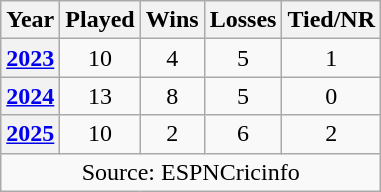<table class="wikitable" style="text-align:center;">
<tr>
<th>Year</th>
<th>Played</th>
<th>Wins</th>
<th>Losses</th>
<th>Tied/NR</th>
</tr>
<tr>
<th><a href='#'>2023</a></th>
<td>10</td>
<td>4</td>
<td>5</td>
<td>1</td>
</tr>
<tr>
<th><a href='#'>2024</a></th>
<td>13</td>
<td>8</td>
<td>5</td>
<td>0</td>
</tr>
<tr>
<th><a href='#'>2025</a></th>
<td>10</td>
<td>2</td>
<td>6</td>
<td>2</td>
</tr>
<tr>
<td colspan="5">Source: ESPNCricinfo</td>
</tr>
</table>
